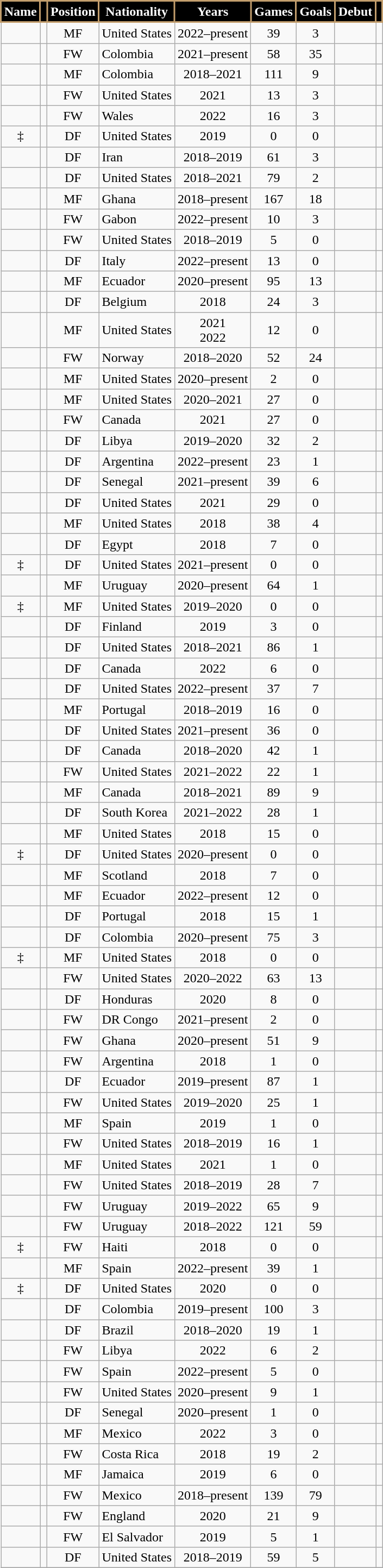<table class="wikitable sortable" style="text-align:center">
<tr>
<th style="background:#000000; color:#FFFFFF; border:2px solid #C39E6D;" scope="col">Name</th>
<th style="background:#000000; color:#FFFFFF; border:2px solid #C39E6D;" scope="col"></th>
<th style="background:#000000; color:#FFFFFF; border:2px solid #C39E6D;" scope="col">Position</th>
<th style="background:#000000; color:#FFFFFF; border:2px solid #C39E6D;" scope="col">Nationality</th>
<th style="background:#000000; color:#FFFFFF; border:2px solid #C39E6D;" scope="col">Years</th>
<th style="background:#000000; color:#FFFFFF; border:2px solid #C39E6D;" scope="col">Games</th>
<th style="background:#000000; color:#FFFFFF; border:2px solid #C39E6D;" scope="col">Goals</th>
<th style="background:#000000; color:#FFFFFF; border:2px solid #C39E6D;" scope="col">Debut</th>
<th style="background:#000000; color:#FFFFFF; border:2px solid #C39E6D;" scope="col" class="unsortable"></th>
</tr>
<tr>
<td align="center"></td>
<td></td>
<td>MF</td>
<td align="left"> United States</td>
<td>2022–present</td>
<td>39</td>
<td>3</td>
<td></td>
<td></td>
</tr>
<tr>
<td align="center"></td>
<td></td>
<td>FW</td>
<td align="left"> Colombia</td>
<td>2021–present</td>
<td>58</td>
<td>35</td>
<td></td>
<td></td>
</tr>
<tr>
<td align="center"></td>
<td></td>
<td>MF</td>
<td align="left"> Colombia</td>
<td>2018–2021</td>
<td>111</td>
<td>9</td>
<td></td>
<td></td>
</tr>
<tr>
<td align="center"></td>
<td></td>
<td>FW</td>
<td align="left"> United States</td>
<td>2021</td>
<td>13</td>
<td>3</td>
<td></td>
<td></td>
</tr>
<tr>
<td align="center"></td>
<td></td>
<td>FW</td>
<td align="left"> Wales</td>
<td>2022</td>
<td>16</td>
<td>3</td>
<td></td>
<td></td>
</tr>
<tr>
<td align="center"> ‡</td>
<td></td>
<td>DF</td>
<td align="left"> United States</td>
<td>2019</td>
<td>0</td>
<td>0</td>
<td></td>
<td></td>
</tr>
<tr>
<td align="center"></td>
<td></td>
<td>DF</td>
<td align="left"> Iran</td>
<td>2018–2019</td>
<td>61</td>
<td>3</td>
<td></td>
<td></td>
</tr>
<tr>
<td align="center"></td>
<td></td>
<td>DF</td>
<td align="left"> United States</td>
<td>2018–2021</td>
<td>79</td>
<td>2</td>
<td></td>
<td></td>
</tr>
<tr>
<td align="center"></td>
<td></td>
<td>MF</td>
<td align="left"> Ghana</td>
<td>2018–present</td>
<td>167</td>
<td>18</td>
<td></td>
<td></td>
</tr>
<tr>
<td align="center"></td>
<td></td>
<td>FW</td>
<td align="left"> Gabon</td>
<td>2022–present</td>
<td>10</td>
<td>3</td>
<td></td>
<td></td>
</tr>
<tr>
<td align="center"></td>
<td></td>
<td>FW</td>
<td align="left"> United States</td>
<td>2018–2019</td>
<td>5</td>
<td>0</td>
<td></td>
<td></td>
</tr>
<tr>
<td align="center"></td>
<td></td>
<td>DF</td>
<td align="left"> Italy</td>
<td>2022–present</td>
<td>13</td>
<td>0</td>
<td></td>
<td></td>
</tr>
<tr>
<td align="center"></td>
<td></td>
<td>MF</td>
<td align="left"> Ecuador</td>
<td>2020–present</td>
<td>95</td>
<td>13</td>
<td></td>
<td></td>
</tr>
<tr>
<td align="center"></td>
<td></td>
<td>DF</td>
<td align="left"> Belgium</td>
<td>2018</td>
<td>24</td>
<td>3</td>
<td></td>
<td></td>
</tr>
<tr>
<td align="center"></td>
<td></td>
<td>MF</td>
<td align="left"> United States</td>
<td>2021<br>2022</td>
<td>12</td>
<td>0</td>
<td></td>
<td></td>
</tr>
<tr>
<td align="center"></td>
<td></td>
<td>FW</td>
<td align="left"> Norway</td>
<td>2018–2020</td>
<td>52</td>
<td>24</td>
<td></td>
<td></td>
</tr>
<tr>
<td align="center"></td>
<td></td>
<td>MF</td>
<td align="left"> United States</td>
<td>2020–present</td>
<td>2</td>
<td>0</td>
<td></td>
<td></td>
</tr>
<tr>
<td align="center"></td>
<td></td>
<td>MF</td>
<td align="left"> United States</td>
<td>2020–2021</td>
<td>27</td>
<td>0</td>
<td></td>
<td></td>
</tr>
<tr>
<td align="center"></td>
<td></td>
<td>FW</td>
<td align="left"> Canada</td>
<td>2021</td>
<td>27</td>
<td>0</td>
<td></td>
<td></td>
</tr>
<tr>
<td align="center"></td>
<td></td>
<td>DF</td>
<td align="left"> Libya</td>
<td>2019–2020</td>
<td>32</td>
<td>2</td>
<td></td>
<td></td>
</tr>
<tr>
<td align="center"></td>
<td></td>
<td>DF</td>
<td align="left"> Argentina</td>
<td>2022–present</td>
<td>23</td>
<td>1</td>
<td></td>
<td></td>
</tr>
<tr>
<td align="center"></td>
<td></td>
<td>DF</td>
<td align="left"> Senegal</td>
<td>2021–present</td>
<td>39</td>
<td>6</td>
<td></td>
<td></td>
</tr>
<tr>
<td align="center"></td>
<td></td>
<td>DF</td>
<td align="left"> United States</td>
<td>2021</td>
<td>29</td>
<td>0</td>
<td></td>
<td></td>
</tr>
<tr>
<td align="center"></td>
<td></td>
<td>MF</td>
<td align="left"> United States</td>
<td>2018</td>
<td>38</td>
<td>4</td>
<td></td>
<td></td>
</tr>
<tr>
<td align="center"></td>
<td></td>
<td>DF</td>
<td align="left"> Egypt</td>
<td>2018</td>
<td>7</td>
<td>0</td>
<td></td>
<td></td>
</tr>
<tr>
<td align="center"> ‡</td>
<td></td>
<td>DF</td>
<td align="left"> United States</td>
<td>2021–present</td>
<td>0</td>
<td>0</td>
<td></td>
<td></td>
</tr>
<tr>
<td align="center"></td>
<td></td>
<td>MF</td>
<td align="left"> Uruguay</td>
<td>2020–present</td>
<td>64</td>
<td>1</td>
<td></td>
<td></td>
</tr>
<tr>
<td align="center"> ‡</td>
<td></td>
<td>MF</td>
<td align="left"> United States</td>
<td>2019–2020</td>
<td>0</td>
<td>0</td>
<td></td>
<td></td>
</tr>
<tr>
<td align="center"></td>
<td></td>
<td>DF</td>
<td align="left"> Finland</td>
<td>2019</td>
<td>3</td>
<td>0</td>
<td></td>
<td></td>
</tr>
<tr>
<td align="center"></td>
<td></td>
<td>DF</td>
<td align="left"> United States</td>
<td>2018–2021</td>
<td>86</td>
<td>1</td>
<td></td>
<td></td>
</tr>
<tr>
<td align="center"></td>
<td></td>
<td>DF</td>
<td align="left"> Canada</td>
<td>2022</td>
<td>6</td>
<td>0</td>
<td></td>
<td></td>
</tr>
<tr>
<td align="center"></td>
<td></td>
<td>DF</td>
<td align="left"> United States</td>
<td>2022–present</td>
<td>37</td>
<td>7</td>
<td></td>
<td></td>
</tr>
<tr>
<td align="center"></td>
<td></td>
<td>MF</td>
<td align="left"> Portugal</td>
<td>2018–2019</td>
<td>16</td>
<td>0</td>
<td></td>
<td></td>
</tr>
<tr>
<td align="center"></td>
<td></td>
<td>DF</td>
<td align="left"> United States</td>
<td>2021–present</td>
<td>36</td>
<td>0</td>
<td></td>
<td></td>
</tr>
<tr>
<td align="center"></td>
<td></td>
<td>DF</td>
<td align="left"> Canada</td>
<td>2018–2020</td>
<td>42</td>
<td>1</td>
<td></td>
<td></td>
</tr>
<tr>
<td align="center"></td>
<td></td>
<td>FW</td>
<td align="left"> United States</td>
<td>2021–2022</td>
<td>22</td>
<td>1</td>
<td></td>
<td></td>
</tr>
<tr>
<td align="center"></td>
<td></td>
<td>MF</td>
<td align="left"> Canada</td>
<td>2018–2021</td>
<td>89</td>
<td>9</td>
<td></td>
<td></td>
</tr>
<tr>
<td align="center"></td>
<td></td>
<td>DF</td>
<td align="left"> South Korea</td>
<td>2021–2022</td>
<td>28</td>
<td>1</td>
<td></td>
<td></td>
</tr>
<tr>
<td align="center"></td>
<td></td>
<td>MF</td>
<td align="left"> United States</td>
<td>2018</td>
<td>15</td>
<td>0</td>
<td></td>
<td></td>
</tr>
<tr>
<td align="center"> ‡</td>
<td></td>
<td>DF</td>
<td align="left"> United States</td>
<td>2020–present</td>
<td>0</td>
<td>0</td>
<td></td>
<td></td>
</tr>
<tr>
<td align="center"></td>
<td></td>
<td>MF</td>
<td align="left"> Scotland</td>
<td>2018</td>
<td>7</td>
<td>0</td>
<td></td>
<td></td>
</tr>
<tr>
<td align="center"></td>
<td></td>
<td>MF</td>
<td align="left"> Ecuador</td>
<td>2022–present</td>
<td>12</td>
<td>0</td>
<td></td>
<td></td>
</tr>
<tr>
<td align="center"></td>
<td></td>
<td>DF</td>
<td align="left"> Portugal</td>
<td>2018</td>
<td>15</td>
<td>1</td>
<td></td>
<td></td>
</tr>
<tr>
<td align="center"></td>
<td></td>
<td>DF</td>
<td align="left"> Colombia</td>
<td>2020–present</td>
<td>75</td>
<td>3</td>
<td></td>
<td></td>
</tr>
<tr>
<td align="center"> ‡</td>
<td></td>
<td>MF</td>
<td align="left"> United States</td>
<td>2018</td>
<td>0</td>
<td>0</td>
<td></td>
<td></td>
</tr>
<tr>
<td align="center"></td>
<td></td>
<td>FW</td>
<td align="left"> United States</td>
<td>2020–2022</td>
<td>63</td>
<td>13</td>
<td></td>
<td></td>
</tr>
<tr>
<td align="center"></td>
<td></td>
<td>DF</td>
<td align="left"> Honduras</td>
<td>2020</td>
<td>8</td>
<td>0</td>
<td></td>
<td></td>
</tr>
<tr>
<td align="center"></td>
<td></td>
<td>FW</td>
<td align="left"> DR Congo</td>
<td>2021–present</td>
<td>2</td>
<td>0</td>
<td></td>
<td></td>
</tr>
<tr>
<td align="center"></td>
<td></td>
<td>FW</td>
<td align="left"> Ghana</td>
<td>2020–present</td>
<td>51</td>
<td>9</td>
<td></td>
<td></td>
</tr>
<tr>
<td align="center"></td>
<td></td>
<td>FW</td>
<td align="left"> Argentina</td>
<td>2018</td>
<td>1</td>
<td>0</td>
<td></td>
<td></td>
</tr>
<tr>
<td align="center"></td>
<td></td>
<td>DF</td>
<td align="left"> Ecuador</td>
<td>2019–present</td>
<td>87</td>
<td>1</td>
<td></td>
<td></td>
</tr>
<tr>
<td align="center"></td>
<td></td>
<td>FW</td>
<td align="left"> United States</td>
<td>2019–2020</td>
<td>25</td>
<td>1</td>
<td></td>
<td></td>
</tr>
<tr>
<td align="center"></td>
<td></td>
<td>MF</td>
<td align="left"> Spain</td>
<td>2019</td>
<td>1</td>
<td>0</td>
<td></td>
<td></td>
</tr>
<tr>
<td align="center"></td>
<td></td>
<td>FW</td>
<td align="left"> United States</td>
<td>2018–2019</td>
<td>16</td>
<td>1</td>
<td></td>
<td></td>
</tr>
<tr>
<td align="center"></td>
<td></td>
<td>MF</td>
<td align="left"> United States</td>
<td>2021</td>
<td>1</td>
<td>0</td>
<td></td>
<td></td>
</tr>
<tr>
<td align="center"></td>
<td></td>
<td>FW</td>
<td align="left"> United States</td>
<td>2018–2019</td>
<td>28</td>
<td>7</td>
<td></td>
<td></td>
</tr>
<tr>
<td align="center"></td>
<td></td>
<td>FW</td>
<td align="left"> Uruguay</td>
<td>2019–2022</td>
<td>65</td>
<td>9</td>
<td></td>
<td></td>
</tr>
<tr>
<td align="center"></td>
<td></td>
<td>FW</td>
<td align="left"> Uruguay</td>
<td>2018–2022</td>
<td>121</td>
<td>59</td>
<td></td>
<td></td>
</tr>
<tr>
<td align="center"> ‡</td>
<td></td>
<td>FW</td>
<td align="left"> Haiti</td>
<td>2018</td>
<td>0</td>
<td>0</td>
<td></td>
<td></td>
</tr>
<tr>
<td align="center"></td>
<td></td>
<td>MF</td>
<td align="left"> Spain</td>
<td>2022–present</td>
<td>39</td>
<td>1</td>
<td></td>
<td></td>
</tr>
<tr>
<td align="center"> ‡</td>
<td></td>
<td>DF</td>
<td align="left"> United States</td>
<td>2020</td>
<td>0</td>
<td>0</td>
<td></td>
<td></td>
</tr>
<tr>
<td align="center"></td>
<td></td>
<td>DF</td>
<td align="left"> Colombia</td>
<td>2019–present</td>
<td>100</td>
<td>3</td>
<td></td>
<td></td>
</tr>
<tr>
<td align="center"></td>
<td></td>
<td>DF</td>
<td align="left"> Brazil</td>
<td>2018–2020</td>
<td>19</td>
<td>1</td>
<td></td>
<td></td>
</tr>
<tr>
<td align="center"></td>
<td></td>
<td>FW</td>
<td align="left"> Libya</td>
<td>2022</td>
<td>6</td>
<td>2</td>
<td></td>
<td></td>
</tr>
<tr>
<td align="center"></td>
<td></td>
<td>FW</td>
<td align="left"> Spain</td>
<td>2022–present</td>
<td>5</td>
<td>0</td>
<td></td>
<td></td>
</tr>
<tr>
<td align="center"></td>
<td></td>
<td>FW</td>
<td align="left"> United States</td>
<td>2020–present</td>
<td>9</td>
<td>1</td>
<td></td>
<td></td>
</tr>
<tr>
<td align="center"></td>
<td></td>
<td>DF</td>
<td align="left"> Senegal</td>
<td>2020–present</td>
<td>1</td>
<td>0</td>
<td></td>
<td></td>
</tr>
<tr>
<td align="center"></td>
<td></td>
<td>MF</td>
<td align="left"> Mexico</td>
<td>2022</td>
<td>3</td>
<td>0</td>
<td></td>
<td></td>
</tr>
<tr>
<td align="center"></td>
<td></td>
<td>FW</td>
<td align="left"> Costa Rica</td>
<td>2018</td>
<td>19</td>
<td>2</td>
<td></td>
<td></td>
</tr>
<tr>
<td align="center"></td>
<td></td>
<td>MF</td>
<td align="left"> Jamaica</td>
<td>2019</td>
<td>6</td>
<td>0</td>
<td></td>
<td></td>
</tr>
<tr>
<td align="center"></td>
<td></td>
<td>FW</td>
<td align="left"> Mexico</td>
<td>2018–present</td>
<td>139</td>
<td>79</td>
<td></td>
<td></td>
</tr>
<tr>
<td align="center"></td>
<td></td>
<td>FW</td>
<td align="left"> England</td>
<td>2020</td>
<td>21</td>
<td>9</td>
<td></td>
<td></td>
</tr>
<tr>
<td align="center"></td>
<td></td>
<td>FW</td>
<td align="left"> El Salvador</td>
<td>2019</td>
<td>5</td>
<td>1</td>
<td></td>
<td></td>
</tr>
<tr>
<td align="center"></td>
<td></td>
<td>DF</td>
<td align="left"> United States</td>
<td>2018–2019</td>
<td>59</td>
<td>5</td>
<td></td>
<td></td>
</tr>
<tr>
</tr>
</table>
